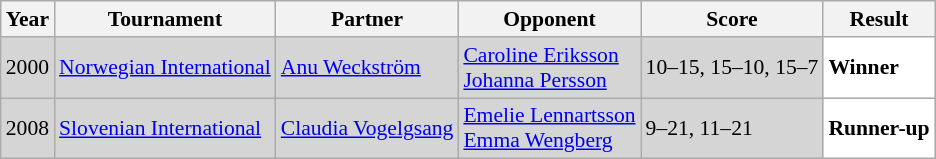<table class="sortable wikitable" style="font-size: 90%;">
<tr>
<th>Year</th>
<th>Tournament</th>
<th>Partner</th>
<th>Opponent</th>
<th>Score</th>
<th>Result</th>
</tr>
<tr style="background:#D5D5D5">
<td align="center">2000</td>
<td align="left"><a href='#'>Norwegian International</a></td>
<td align="left"> <a href='#'>Anu Weckström</a></td>
<td align="left"> <a href='#'>Caroline Eriksson</a><br> <a href='#'>Johanna Persson</a></td>
<td align="left">10–15, 15–10, 15–7</td>
<td style="text-align:left; background:white"> <strong>Winner</strong></td>
</tr>
<tr style="background:#D5D5D5">
<td align="center">2008</td>
<td align="left"><a href='#'>Slovenian International</a></td>
<td align="left"> <a href='#'>Claudia Vogelgsang</a></td>
<td align="left"> <a href='#'>Emelie Lennartsson</a><br> <a href='#'>Emma Wengberg</a></td>
<td align="left">9–21, 11–21</td>
<td style="text-align:left; background:white"> <strong>Runner-up</strong></td>
</tr>
</table>
